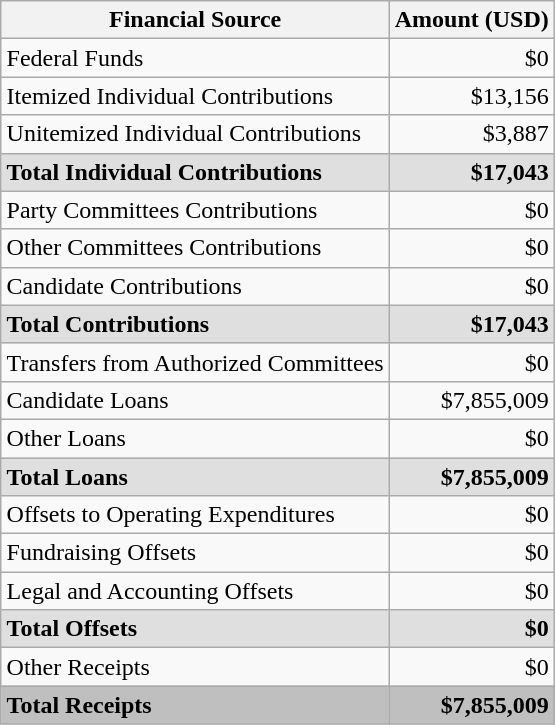<table class="wikitable sortable" align="right">
<tr>
<th scope="col">Financial Source</th>
<th scope="col" data-sort-type="number">Amount (USD)</th>
</tr>
<tr>
<td>Federal Funds</td>
<td style="text-align:right;">$0</td>
</tr>
<tr>
<td>Itemized Individual Contributions</td>
<td style="text-align:right;">$13,156</td>
</tr>
<tr>
<td>Unitemized Individual Contributions</td>
<td style="text-align:right;">$3,887</td>
</tr>
<tr style="background:#DFDFDF">
<td><strong>Total Individual Contributions</strong></td>
<td style="text-align:right;"><strong>$17,043</strong></td>
</tr>
<tr>
<td>Party Committees Contributions</td>
<td style="text-align:right;">$0</td>
</tr>
<tr>
<td>Other Committees Contributions</td>
<td style="text-align:right;">$0</td>
</tr>
<tr>
<td>Candidate Contributions</td>
<td style="text-align:right;">$0</td>
</tr>
<tr style="background:#DFDFDF">
<td><strong>Total Contributions</strong></td>
<td style="text-align:right;"><strong>$17,043</strong></td>
</tr>
<tr>
<td>Transfers from Authorized Committees</td>
<td style="text-align:right;">$0</td>
</tr>
<tr>
<td>Candidate Loans</td>
<td style="text-align:right;">$7,855,009</td>
</tr>
<tr>
<td>Other Loans</td>
<td style="text-align:right;">$0</td>
</tr>
<tr style="background:#DFDFDF">
<td><strong>Total Loans</strong></td>
<td style="text-align:right;"><strong>$7,855,009</strong></td>
</tr>
<tr>
<td>Offsets to Operating Expenditures</td>
<td style="text-align:right;">$0</td>
</tr>
<tr>
<td>Fundraising Offsets</td>
<td style="text-align:right;">$0</td>
</tr>
<tr>
<td>Legal and Accounting Offsets</td>
<td style="text-align:right;">$0</td>
</tr>
<tr style="background:#DFDFDF">
<td><strong>Total Offsets</strong></td>
<td style="text-align:right;"><strong>$0</strong></td>
</tr>
<tr>
<td>Other Receipts</td>
<td style="text-align:right;">$0</td>
</tr>
<tr style="background:#BFBFBF">
<td><strong>Total Receipts</strong></td>
<td style="text-align:right;"><strong>$7,855,009</strong></td>
</tr>
</table>
